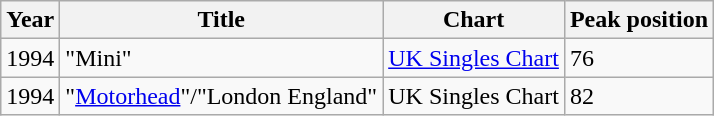<table class="wikitable">
<tr>
<th>Year</th>
<th>Title</th>
<th>Chart</th>
<th>Peak position</th>
</tr>
<tr>
<td>1994</td>
<td>"Mini"</td>
<td><a href='#'>UK Singles Chart</a></td>
<td>76</td>
</tr>
<tr>
<td>1994</td>
<td>"<a href='#'>Motorhead</a>"/"London England"</td>
<td>UK Singles Chart</td>
<td>82</td>
</tr>
</table>
